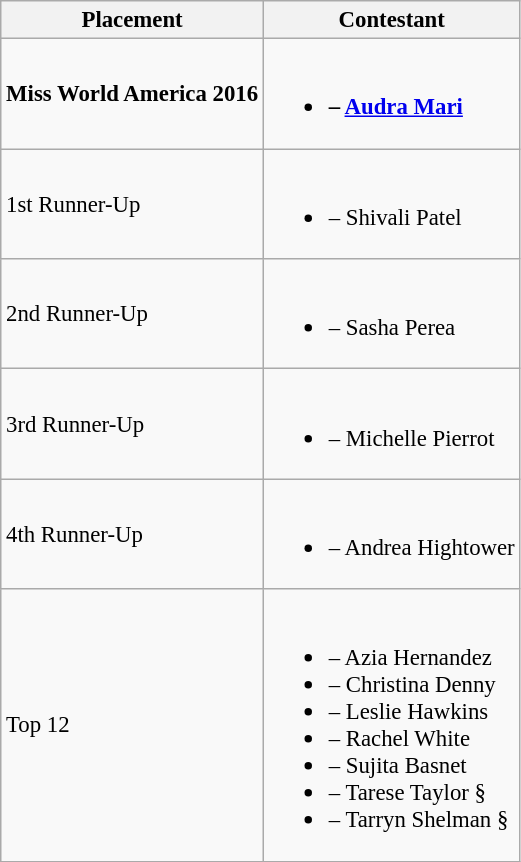<table class="wikitable sortable" style="font-size: 95%;">
<tr>
<th>Placement</th>
<th>Contestant</th>
</tr>
<tr>
<td><strong>Miss World America 2016</strong></td>
<td><br><ul><li><strong> – <a href='#'>Audra Mari</a></strong></li></ul></td>
</tr>
<tr>
<td>1st Runner-Up</td>
<td><br><ul><li> – Shivali Patel</li></ul></td>
</tr>
<tr>
<td>2nd Runner-Up</td>
<td><br><ul><li> – Sasha Perea</li></ul></td>
</tr>
<tr>
<td>3rd Runner-Up</td>
<td><br><ul><li> – Michelle Pierrot</li></ul></td>
</tr>
<tr>
<td>4th Runner-Up</td>
<td><br><ul><li> – Andrea Hightower</li></ul></td>
</tr>
<tr>
<td>Top 12</td>
<td><br><ul><li> – Azia Hernandez</li><li> – Christina Denny</li><li> – Leslie Hawkins</li><li> – Rachel White</li><li> – Sujita Basnet</li><li> – Tarese Taylor §</li><li> – Tarryn Shelman §</li></ul></td>
</tr>
</table>
